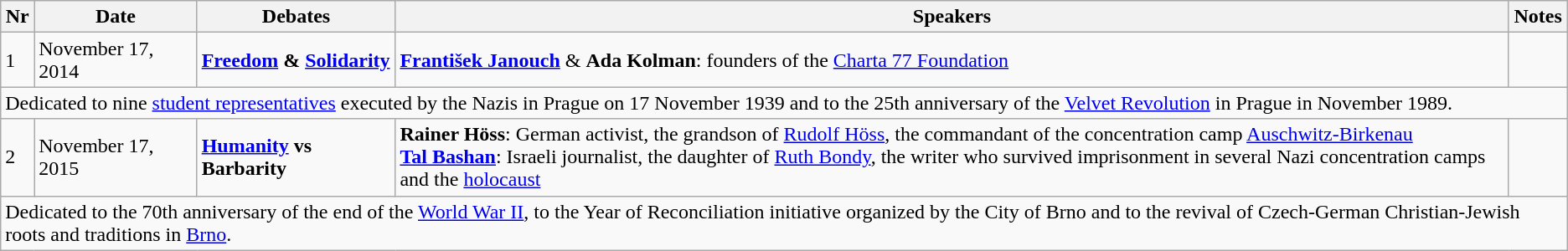<table class="wikitable">
<tr>
<th>Nr</th>
<th>Date</th>
<th>Debates</th>
<th>Speakers</th>
<th>Notes</th>
</tr>
<tr>
<td>1</td>
<td>November 17, 2014</td>
<td><strong><a href='#'>Freedom</a> & <a href='#'>Solidarity</a></strong></td>
<td><strong><a href='#'>František Janouch</a></strong> & <strong>Ada Kolman</strong>: founders of the <a href='#'>Charta 77 Foundation</a></td>
<td></td>
</tr>
<tr>
<td colspan="5">Dedicated to nine <a href='#'>student representatives</a> executed by the Nazis in Prague on 17 November 1939 and to the 25th anniversary of the <a href='#'>Velvet Revolution</a> in Prague in November 1989.</td>
</tr>
<tr>
<td>2</td>
<td>November 17, 2015</td>
<td><strong><a href='#'>Humanity</a> vs Barbarity</strong></td>
<td><strong>Rainer Höss</strong>: German activist, the grandson of <a href='#'>Rudolf Höss</a>, the commandant of the concentration camp <a href='#'>Auschwitz-Birkenau</a><br><strong><a href='#'>Tal Bashan</a></strong>: Israeli journalist, the daughter of <a href='#'>Ruth Bondy</a>, the writer who survived imprisonment in several Nazi concentration camps and the <a href='#'>holocaust</a></td>
<td></td>
</tr>
<tr>
<td colspan="5">Dedicated to the 70th anniversary of the end of the <a href='#'>World War II</a>, to the Year of Reconciliation initiative organized by the City of Brno and to the revival of Czech-German Christian-Jewish roots and traditions in <a href='#'>Brno</a>.</td>
</tr>
</table>
